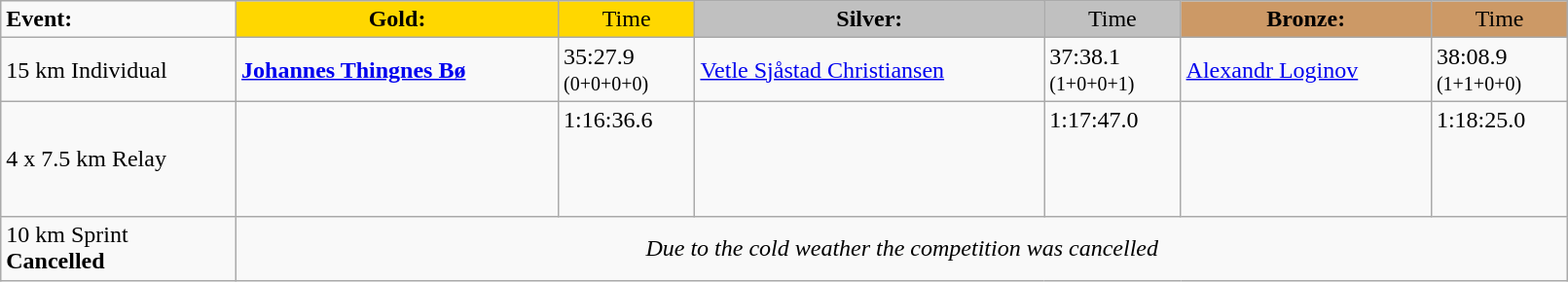<table class="wikitable" width=85%>
<tr>
<td><strong>Event:</strong></td>
<td style="text-align:center;background-color:gold;"><strong>Gold:</strong></td>
<td style="text-align:center;background-color:gold;">Time</td>
<td style="text-align:center;background-color:silver;"><strong>Silver:</strong></td>
<td style="text-align:center;background-color:silver;">Time</td>
<td style="text-align:center;background-color:#CC9966;"><strong>Bronze:</strong></td>
<td style="text-align:center;background-color:#CC9966;">Time</td>
</tr>
<tr>
<td>15 km Individual</td>
<td><strong><a href='#'>Johannes Thingnes Bø</a></strong><br><small></small></td>
<td>35:27.9<br><small>(0+0+0+0)</small></td>
<td><a href='#'>Vetle Sjåstad Christiansen</a><br><small></small></td>
<td>37:38.1<br><small>(1+0+0+1)</small></td>
<td><a href='#'>Alexandr Loginov</a><br><small></small></td>
<td>38:08.9<br><small>(1+1+0+0)</small></td>
</tr>
<tr>
<td>4 x 7.5 km Relay</td>
<td></td>
<td>1:16:36.6 <br>  <br>  <br>  <br> </td>
<td></td>
<td>1:17:47.0 <br>  <br>  <br>  <br> </td>
<td></td>
<td>1:18:25.0 <br>  <br>  <br>  <br> </td>
</tr>
<tr>
<td>10 km Sprint<br><strong>Cancelled</strong></td>
<td colspan=6 align="center"><em>Due to the cold weather the competition was cancelled</em></td>
</tr>
</table>
